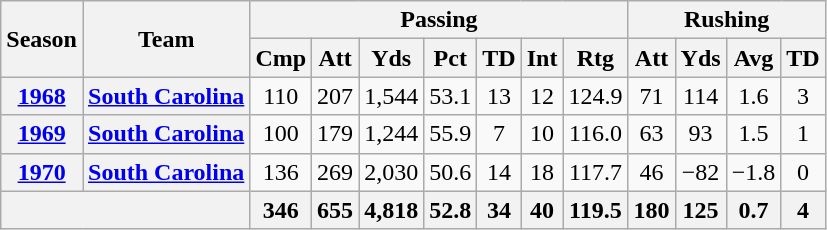<table class=wikitable style="text-align:center;">
<tr>
<th rowspan="2">Season</th>
<th rowspan="2">Team</th>
<th colspan="7">Passing</th>
<th colspan="4">Rushing</th>
</tr>
<tr>
<th>Cmp</th>
<th>Att</th>
<th>Yds</th>
<th>Pct</th>
<th>TD</th>
<th>Int</th>
<th>Rtg</th>
<th>Att</th>
<th>Yds</th>
<th>Avg</th>
<th>TD</th>
</tr>
<tr>
<th><a href='#'>1968</a></th>
<th><a href='#'>South Carolina</a></th>
<td>110</td>
<td>207</td>
<td>1,544</td>
<td>53.1</td>
<td>13</td>
<td>12</td>
<td>124.9</td>
<td>71</td>
<td>114</td>
<td>1.6</td>
<td>3</td>
</tr>
<tr>
<th><a href='#'>1969</a></th>
<th><a href='#'>South Carolina</a></th>
<td>100</td>
<td>179</td>
<td>1,244</td>
<td>55.9</td>
<td>7</td>
<td>10</td>
<td>116.0</td>
<td>63</td>
<td>93</td>
<td>1.5</td>
<td>1</td>
</tr>
<tr>
<th><a href='#'>1970</a></th>
<th><a href='#'>South Carolina</a></th>
<td>136</td>
<td>269</td>
<td>2,030</td>
<td>50.6</td>
<td>14</td>
<td>18</td>
<td>117.7</td>
<td>46</td>
<td>−82</td>
<td>−1.8</td>
<td>0</td>
</tr>
<tr>
<th colspan="2"></th>
<th>346</th>
<th>655</th>
<th>4,818</th>
<th>52.8</th>
<th>34</th>
<th>40</th>
<th>119.5</th>
<th>180</th>
<th>125</th>
<th>0.7</th>
<th>4</th>
</tr>
</table>
